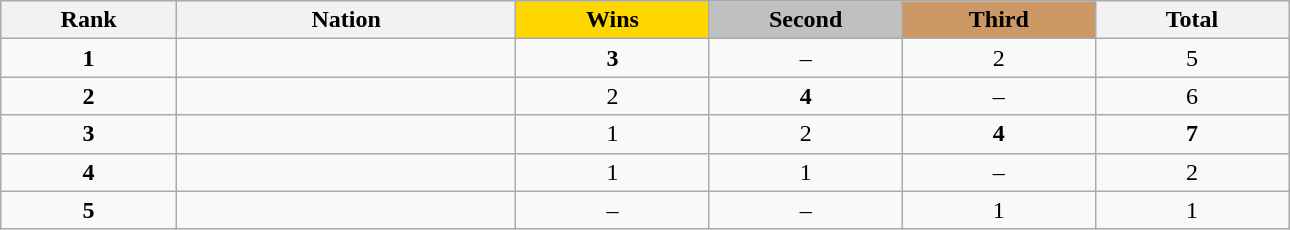<table class="wikitable collapsible autocollapse plainrowheaders" width=68% style="text-align:center;">
<tr style="background-color:#EDEDED;">
<th width=100px class="hintergrundfarbe5">Rank</th>
<th width=200px class="hintergrundfarbe6">Nation</th>
<th style="background:    gold; width:15%">Wins</th>
<th style="background:  silver; width:15%">Second</th>
<th style="background: #CC9966; width:15%">Third</th>
<th class="hintergrundfarbe6" style="width:15%">Total</th>
</tr>
<tr>
<td><strong>1</strong></td>
<td style="text-align:left"></td>
<td><strong>3</strong></td>
<td>–</td>
<td>2</td>
<td>5</td>
</tr>
<tr>
<td><strong>2</strong></td>
<td style="text-align:left"></td>
<td>2</td>
<td><strong>4</strong></td>
<td>–</td>
<td>6</td>
</tr>
<tr>
<td><strong>3</strong></td>
<td style="text-align:left"></td>
<td>1</td>
<td>2</td>
<td><strong>4</strong></td>
<td><strong>7</strong></td>
</tr>
<tr>
<td><strong>4</strong></td>
<td style="text-align:left"></td>
<td>1</td>
<td>1</td>
<td>–</td>
<td>2</td>
</tr>
<tr>
<td><strong>5</strong></td>
<td style="text-align:left"></td>
<td>–</td>
<td>–</td>
<td>1</td>
<td>1</td>
</tr>
</table>
